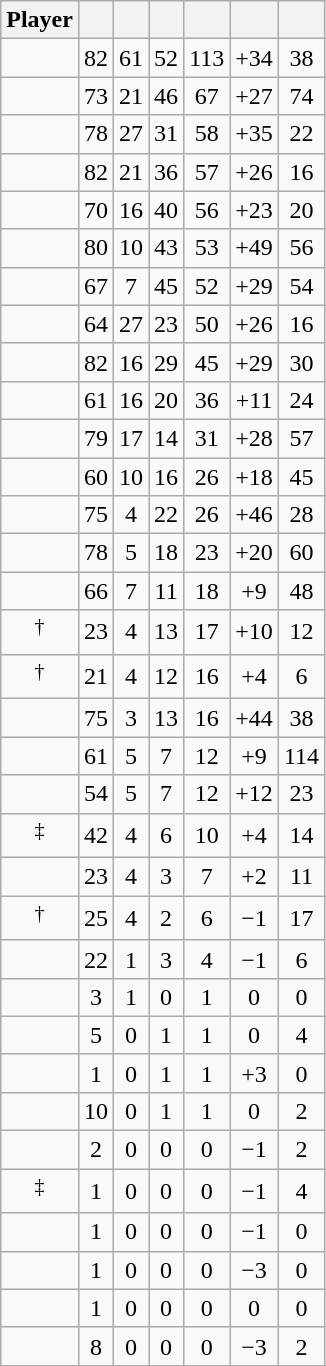<table class="wikitable sortable" style="text-align:center;">
<tr>
<th>Player</th>
<th></th>
<th></th>
<th></th>
<th></th>
<th data-sort-type="number"></th>
<th></th>
</tr>
<tr>
<td></td>
<td>82</td>
<td>61</td>
<td>52</td>
<td>113</td>
<td>+34</td>
<td>38</td>
</tr>
<tr>
<td></td>
<td>73</td>
<td>21</td>
<td>46</td>
<td>67</td>
<td>+27</td>
<td>74</td>
</tr>
<tr>
<td></td>
<td>78</td>
<td>27</td>
<td>31</td>
<td>58</td>
<td>+35</td>
<td>22</td>
</tr>
<tr>
<td></td>
<td>82</td>
<td>21</td>
<td>36</td>
<td>57</td>
<td>+26</td>
<td>16</td>
</tr>
<tr>
<td></td>
<td>70</td>
<td>16</td>
<td>40</td>
<td>56</td>
<td>+23</td>
<td>20</td>
</tr>
<tr>
<td></td>
<td>80</td>
<td>10</td>
<td>43</td>
<td>53</td>
<td>+49</td>
<td>56</td>
</tr>
<tr>
<td></td>
<td>67</td>
<td>7</td>
<td>45</td>
<td>52</td>
<td>+29</td>
<td>54</td>
</tr>
<tr>
<td></td>
<td>64</td>
<td>27</td>
<td>23</td>
<td>50</td>
<td>+26</td>
<td>16</td>
</tr>
<tr>
<td></td>
<td>82</td>
<td>16</td>
<td>29</td>
<td>45</td>
<td>+29</td>
<td>30</td>
</tr>
<tr>
<td></td>
<td>61</td>
<td>16</td>
<td>20</td>
<td>36</td>
<td>+11</td>
<td>24</td>
</tr>
<tr>
<td></td>
<td>79</td>
<td>17</td>
<td>14</td>
<td>31</td>
<td>+28</td>
<td>57</td>
</tr>
<tr>
<td></td>
<td>60</td>
<td>10</td>
<td>16</td>
<td>26</td>
<td>+18</td>
<td>45</td>
</tr>
<tr>
<td></td>
<td>75</td>
<td>4</td>
<td>22</td>
<td>26</td>
<td>+46</td>
<td>28</td>
</tr>
<tr>
<td></td>
<td>78</td>
<td>5</td>
<td>18</td>
<td>23</td>
<td>+20</td>
<td>60</td>
</tr>
<tr>
<td></td>
<td>66</td>
<td>7</td>
<td>11</td>
<td>18</td>
<td>+9</td>
<td>48</td>
</tr>
<tr>
<td><sup>†</sup></td>
<td>23</td>
<td>4</td>
<td>13</td>
<td>17</td>
<td>+10</td>
<td>12</td>
</tr>
<tr>
<td><sup>†</sup></td>
<td>21</td>
<td>4</td>
<td>12</td>
<td>16</td>
<td>+4</td>
<td>6</td>
</tr>
<tr>
<td></td>
<td>75</td>
<td>3</td>
<td>13</td>
<td>16</td>
<td>+44</td>
<td>38</td>
</tr>
<tr>
<td></td>
<td>61</td>
<td>5</td>
<td>7</td>
<td>12</td>
<td>+9</td>
<td>114</td>
</tr>
<tr>
<td></td>
<td>54</td>
<td>5</td>
<td>7</td>
<td>12</td>
<td>+12</td>
<td>23</td>
</tr>
<tr>
<td><sup>‡</sup></td>
<td>42</td>
<td>4</td>
<td>6</td>
<td>10</td>
<td>+4</td>
<td>14</td>
</tr>
<tr>
<td></td>
<td>23</td>
<td>4</td>
<td>3</td>
<td>7</td>
<td>+2</td>
<td>11</td>
</tr>
<tr>
<td><sup>†</sup></td>
<td>25</td>
<td>4</td>
<td>2</td>
<td>6</td>
<td>−1</td>
<td>17</td>
</tr>
<tr>
<td></td>
<td>22</td>
<td>1</td>
<td>3</td>
<td>4</td>
<td>−1</td>
<td>6</td>
</tr>
<tr>
<td></td>
<td>3</td>
<td>1</td>
<td>0</td>
<td>1</td>
<td>0</td>
<td>0</td>
</tr>
<tr>
<td></td>
<td>5</td>
<td>0</td>
<td>1</td>
<td>1</td>
<td>0</td>
<td>4</td>
</tr>
<tr>
<td></td>
<td>1</td>
<td>0</td>
<td>1</td>
<td>1</td>
<td>+3</td>
<td>0</td>
</tr>
<tr>
<td></td>
<td>10</td>
<td>0</td>
<td>1</td>
<td>1</td>
<td>0</td>
<td>2</td>
</tr>
<tr>
<td></td>
<td>2</td>
<td>0</td>
<td>0</td>
<td>0</td>
<td>−1</td>
<td>2</td>
</tr>
<tr>
<td><sup>‡</sup></td>
<td>1</td>
<td>0</td>
<td>0</td>
<td>0</td>
<td>−1</td>
<td>4</td>
</tr>
<tr>
<td></td>
<td>1</td>
<td>0</td>
<td>0</td>
<td>0</td>
<td>−1</td>
<td>0</td>
</tr>
<tr>
<td></td>
<td>1</td>
<td>0</td>
<td>0</td>
<td>0</td>
<td>−3</td>
<td>0</td>
</tr>
<tr>
<td></td>
<td>1</td>
<td>0</td>
<td>0</td>
<td>0</td>
<td>0</td>
<td>0</td>
</tr>
<tr>
<td></td>
<td>8</td>
<td>0</td>
<td>0</td>
<td>0</td>
<td>−3</td>
<td>2</td>
</tr>
<tr>
</tr>
</table>
